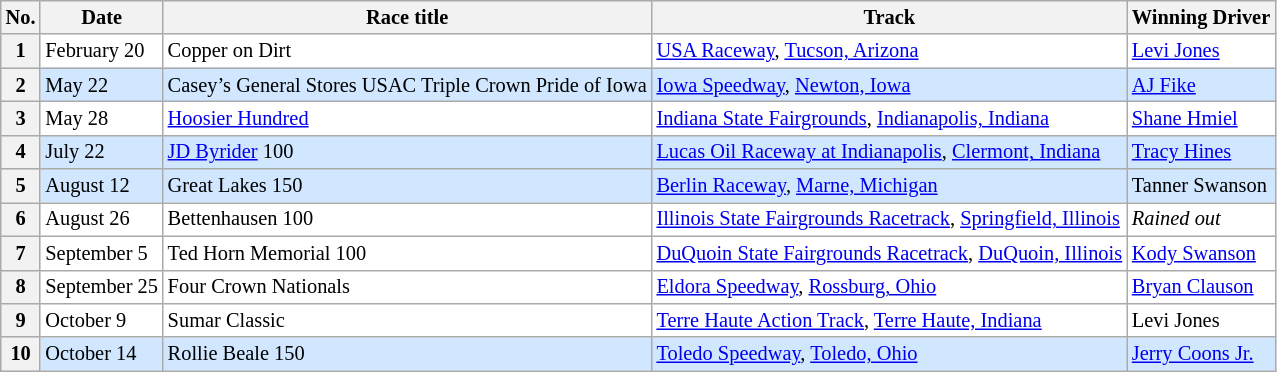<table class="wikitable" style="font-size:85%;">
<tr>
<th>No.</th>
<th>Date</th>
<th>Race title</th>
<th>Track</th>
<th>Winning Driver</th>
</tr>
<tr style="background:white;">
<th>1</th>
<td>February 20</td>
<td>Copper on Dirt</td>
<td><a href='#'>USA Raceway</a>, <a href='#'>Tucson, Arizona</a></td>
<td><a href='#'>Levi Jones</a></td>
</tr>
<tr style="background:#D0E7FF;">
<th>2</th>
<td>May 22</td>
<td>Casey’s General Stores USAC Triple Crown Pride of Iowa</td>
<td><a href='#'>Iowa Speedway</a>, <a href='#'>Newton, Iowa</a></td>
<td><a href='#'>AJ Fike</a></td>
</tr>
<tr style="background:white;">
<th>3</th>
<td>May 28</td>
<td><a href='#'>Hoosier Hundred</a></td>
<td><a href='#'>Indiana State Fairgrounds</a>, <a href='#'>Indianapolis, Indiana</a></td>
<td><a href='#'>Shane Hmiel</a></td>
</tr>
<tr style="background:#D0E7FF;">
<th>4</th>
<td>July 22</td>
<td><a href='#'>JD Byrider</a> 100</td>
<td><a href='#'>Lucas Oil Raceway at Indianapolis</a>, <a href='#'>Clermont, Indiana</a></td>
<td><a href='#'>Tracy Hines</a></td>
</tr>
<tr style="background:#D0E7FF;">
<th>5</th>
<td>August 12</td>
<td>Great Lakes 150</td>
<td><a href='#'>Berlin Raceway</a>, <a href='#'>Marne, Michigan</a></td>
<td>Tanner Swanson</td>
</tr>
<tr style="background:white;">
<th>6</th>
<td>August 26</td>
<td>Bettenhausen 100</td>
<td><a href='#'>Illinois State Fairgrounds Racetrack</a>, <a href='#'>Springfield, Illinois</a></td>
<td><em>Rained out</em></td>
</tr>
<tr style="background:white;">
<th>7</th>
<td>September 5</td>
<td>Ted Horn Memorial 100</td>
<td><a href='#'>DuQuoin State Fairgrounds Racetrack</a>, <a href='#'>DuQuoin, Illinois</a></td>
<td><a href='#'>Kody Swanson</a></td>
</tr>
<tr style="background:white;">
<th>8</th>
<td>September 25</td>
<td>Four Crown Nationals</td>
<td><a href='#'>Eldora Speedway</a>, <a href='#'>Rossburg, Ohio</a></td>
<td><a href='#'>Bryan Clauson</a></td>
</tr>
<tr style="background:white;">
<th>9</th>
<td>October 9</td>
<td>Sumar Classic</td>
<td><a href='#'>Terre Haute Action Track</a>, <a href='#'>Terre Haute, Indiana</a></td>
<td>Levi Jones</td>
</tr>
<tr style="background:#D0E7FF;">
<th>10</th>
<td>October 14</td>
<td>Rollie Beale 150</td>
<td><a href='#'>Toledo Speedway</a>, <a href='#'>Toledo, Ohio</a></td>
<td><a href='#'>Jerry Coons Jr.</a></td>
</tr>
</table>
